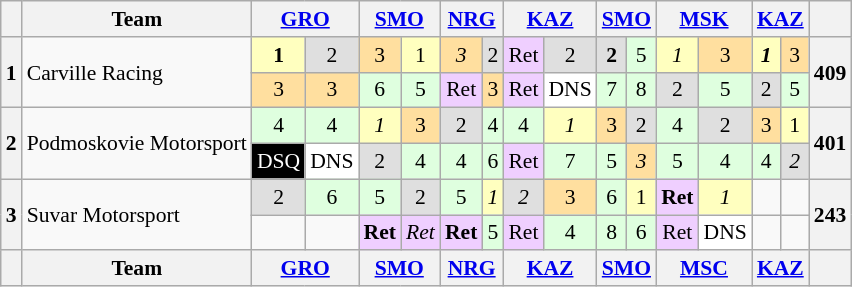<table align=left| class="wikitable" style="font-size: 90%; text-align: center">
<tr valign="top">
<th valign="middle"></th>
<th valign="middle">Team</th>
<th colspan=2><a href='#'>GRO</a></th>
<th colspan=2><a href='#'>SMO</a></th>
<th colspan=2><a href='#'>NRG</a></th>
<th colspan=2><a href='#'>KAZ</a></th>
<th colspan=2><a href='#'>SMO</a></th>
<th colspan=2><a href='#'>MSK</a></th>
<th colspan=2><a href='#'>KAZ</a></th>
<th valign="middle"></th>
</tr>
<tr>
<th rowspan="2">1</th>
<td rowspan="2" align=left>Carville Racing</td>
<td style="background:#ffffbf;"><strong>1</strong></td>
<td style="background:#dfdfdf;">2</td>
<td style="background:#ffdf9f;">3</td>
<td style="background:#ffffbf;">1</td>
<td style="background:#ffdf9f;"><em>3</em></td>
<td style="background:#dfdfdf;">2</td>
<td style="background:#efcfff;">Ret</td>
<td style="background:#dfdfdf;">2</td>
<td style="background:#dfdfdf;"><strong>2</strong></td>
<td style="background:#dfffdf;">5</td>
<td style="background:#ffffbf;"><em>1</em></td>
<td style="background:#ffdf9f;">3</td>
<td style="background:#ffffbf;"><strong><em>1</em></strong></td>
<td style="background:#ffdf9f;">3</td>
<th rowspan="2">409</th>
</tr>
<tr>
<td style="background:#ffdf9f;">3</td>
<td style="background:#ffdf9f;">3</td>
<td style="background:#dfffdf;">6</td>
<td style="background:#dfffdf;">5</td>
<td style="background:#efcfff;">Ret</td>
<td style="background:#ffdf9f;">3</td>
<td style="background:#efcfff;">Ret</td>
<td style="background:#ffffff;">DNS</td>
<td style="background:#dfffdf;">7</td>
<td style="background:#dfffdf;">8</td>
<td style="background:#dfdfdf;">2</td>
<td style="background:#dfffdf;">5</td>
<td style="background:#dfdfdf;">2</td>
<td style="background:#dfffdf;">5</td>
</tr>
<tr>
<th rowspan="2">2</th>
<td rowspan="2" align=left>Podmoskovie Motorsport</td>
<td style="background:#dfffdf;">4</td>
<td style="background:#dfffdf;">4</td>
<td style="background:#ffffbf;"><em>1</em></td>
<td style="background:#ffdf9f;">3</td>
<td style="background:#dfdfdf;">2</td>
<td style="background:#dfffdf;">4</td>
<td style="background:#dfffdf;">4</td>
<td style="background:#ffffbf;"><em>1</em></td>
<td style="background:#ffdf9f;">3</td>
<td style="background:#dfdfdf;">2</td>
<td style="background:#dfffdf;">4</td>
<td style="background:#dfdfdf;">2</td>
<td style="background:#ffdf9f;">3</td>
<td style="background:#ffffbf;">1</td>
<th rowspan="2">401</th>
</tr>
<tr>
<td style="background:black; color:white;">DSQ</td>
<td style="background:#ffffff;">DNS</td>
<td style="background:#dfdfdf;">2</td>
<td style="background:#dfffdf;">4</td>
<td style="background:#dfffdf;">4</td>
<td style="background:#dfffdf;">6</td>
<td style="background:#efcfff;">Ret</td>
<td style="background:#dfffdf;">7</td>
<td style="background:#dfffdf;">5</td>
<td style="background:#ffdf9f;"><em>3</em></td>
<td style="background:#dfffdf;">5</td>
<td style="background:#dfffdf;">4</td>
<td style="background:#dfffdf;">4</td>
<td style="background:#dfdfdf;"><em>2</em></td>
</tr>
<tr>
<th rowspan="2">3</th>
<td rowspan="2" align=left>Suvar Motorsport</td>
<td style="background:#dfdfdf;">2</td>
<td style="background:#dfffdf;">6</td>
<td style="background:#dfffdf;">5</td>
<td style="background:#dfdfdf;">2</td>
<td style="background:#dfffdf;">5</td>
<td style="background:#ffffbf;"><em>1</em></td>
<td style="background:#dfdfdf;"><em>2</em></td>
<td style="background:#ffdf9f;">3</td>
<td style="background:#dfffdf;">6</td>
<td style="background:#ffffbf;">1</td>
<td style="background:#efcfff;"><strong>Ret</strong></td>
<td style="background:#ffffbf;"><em>1</em></td>
<td></td>
<td></td>
<th rowspan="2">243</th>
</tr>
<tr>
<td></td>
<td></td>
<td style="background:#efcfff;"><strong>Ret</strong></td>
<td style="background:#efcfff;"><em>Ret</em></td>
<td style="background:#efcfff;"><strong>Ret</strong></td>
<td style="background:#dfffdf;">5</td>
<td style="background:#efcfff;">Ret</td>
<td style="background:#dfffdf;">4</td>
<td style="background:#dfffdf;">8</td>
<td style="background:#dfffdf;">6</td>
<td style="background:#efcfff;">Ret</td>
<td style="background:#ffffff;">DNS</td>
<td></td>
<td></td>
</tr>
<tr valign="top">
<th valign="middle"></th>
<th valign="middle">Team</th>
<th colspan=2><a href='#'>GRO</a></th>
<th colspan=2><a href='#'>SMO</a></th>
<th colspan=2><a href='#'>NRG</a></th>
<th colspan=2><a href='#'>KAZ</a></th>
<th colspan=2><a href='#'>SMO</a></th>
<th colspan=2><a href='#'>MSC</a></th>
<th colspan=2><a href='#'>KAZ</a></th>
<th valign="middle"></th>
</tr>
</table>
